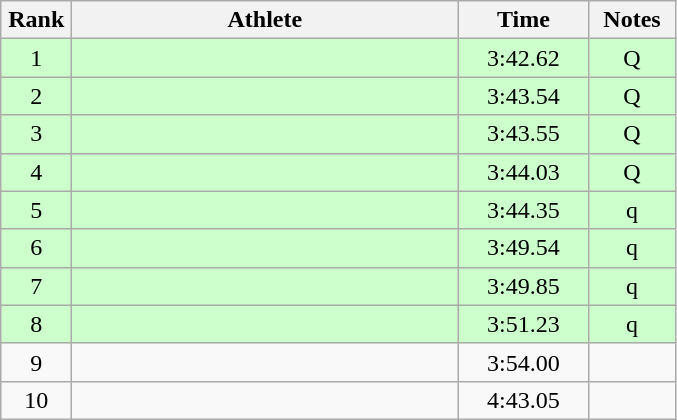<table class="wikitable" style="text-align:center">
<tr>
<th width=40>Rank</th>
<th width=250>Athlete</th>
<th width=80>Time</th>
<th width=50>Notes</th>
</tr>
<tr bgcolor="ccffcc">
<td>1</td>
<td align=left></td>
<td>3:42.62</td>
<td>Q</td>
</tr>
<tr bgcolor="ccffcc">
<td>2</td>
<td align=left></td>
<td>3:43.54</td>
<td>Q</td>
</tr>
<tr bgcolor="ccffcc">
<td>3</td>
<td align=left></td>
<td>3:43.55</td>
<td>Q</td>
</tr>
<tr bgcolor="ccffcc">
<td>4</td>
<td align=left></td>
<td>3:44.03</td>
<td>Q</td>
</tr>
<tr bgcolor="ccffcc">
<td>5</td>
<td align=left></td>
<td>3:44.35</td>
<td>q</td>
</tr>
<tr bgcolor="ccffcc">
<td>6</td>
<td align=left></td>
<td>3:49.54</td>
<td>q</td>
</tr>
<tr bgcolor="ccffcc">
<td>7</td>
<td align=left></td>
<td>3:49.85</td>
<td>q</td>
</tr>
<tr bgcolor="ccffcc">
<td>8</td>
<td align=left></td>
<td>3:51.23</td>
<td>q</td>
</tr>
<tr>
<td>9</td>
<td align=left></td>
<td>3:54.00</td>
<td></td>
</tr>
<tr>
<td>10</td>
<td align=left></td>
<td>4:43.05</td>
<td></td>
</tr>
</table>
